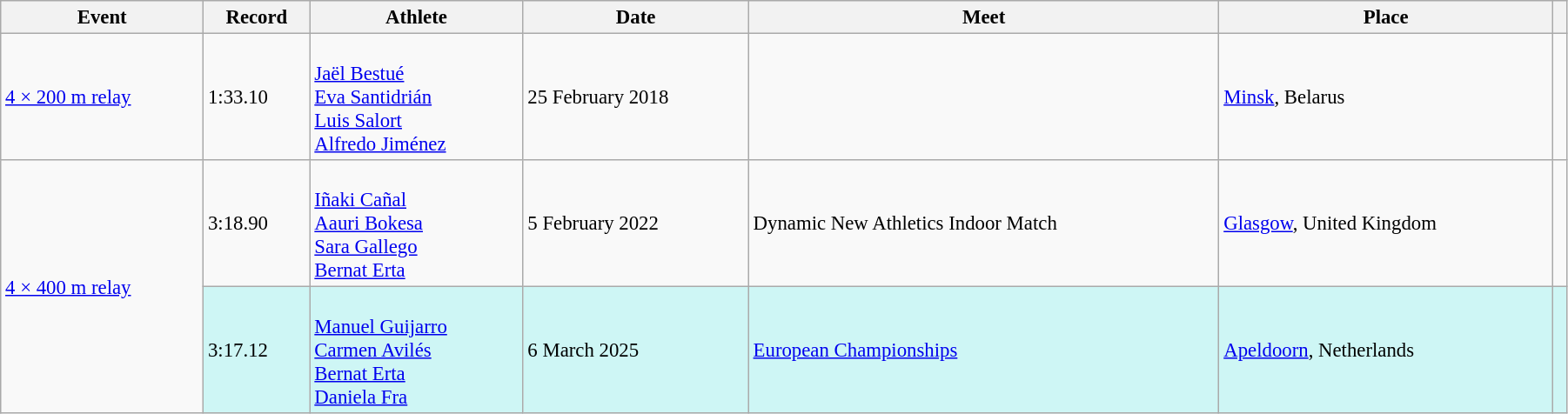<table class="wikitable" style="font-size:95%; width: 95%;">
<tr>
<th>Event</th>
<th>Record</th>
<th>Athlete</th>
<th>Date</th>
<th>Meet</th>
<th>Place</th>
<th></th>
</tr>
<tr>
<td><a href='#'>4 × 200 m relay</a></td>
<td>1:33.10</td>
<td><br><a href='#'>Jaël Bestué</a><br><a href='#'>Eva Santidrián</a><br><a href='#'>Luis Salort</a><br><a href='#'>Alfredo Jiménez</a></td>
<td>25 February 2018</td>
<td></td>
<td><a href='#'>Minsk</a>, Belarus</td>
<td></td>
</tr>
<tr>
<td rowspan=2><a href='#'>4 × 400 m relay</a></td>
<td>3:18.90</td>
<td><br><a href='#'>Iñaki Cañal</a><br><a href='#'>Aauri Bokesa</a><br><a href='#'>Sara Gallego</a><br><a href='#'>Bernat Erta</a></td>
<td>5 February 2022</td>
<td>Dynamic New Athletics Indoor Match</td>
<td><a href='#'>Glasgow</a>, United Kingdom</td>
<td></td>
</tr>
<tr bgcolor=#CEF6F5>
<td>3:17.12</td>
<td><br><a href='#'>Manuel Guijarro</a><br><a href='#'>Carmen Avilés</a><br><a href='#'>Bernat Erta</a><br><a href='#'>Daniela Fra</a></td>
<td>6 March 2025</td>
<td><a href='#'>European Championships</a></td>
<td><a href='#'>Apeldoorn</a>, Netherlands</td>
<td></td>
</tr>
</table>
